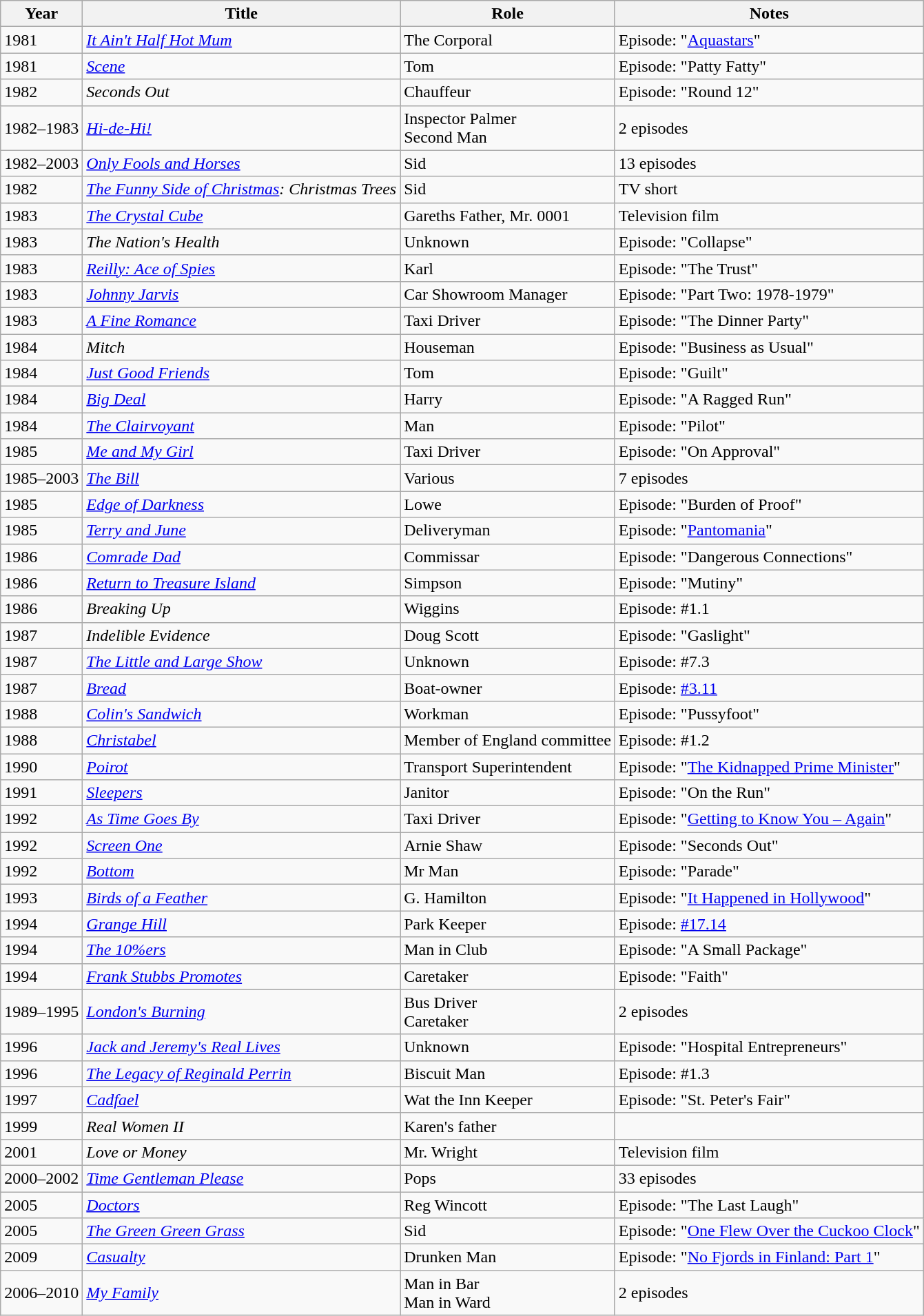<table class="wikitable sortable">
<tr>
<th>Year</th>
<th>Title</th>
<th>Role</th>
<th class="unsortable">Notes</th>
</tr>
<tr>
<td>1981</td>
<td><em><a href='#'>It Ain't Half Hot Mum</a></em></td>
<td>The Corporal</td>
<td>Episode: "<a href='#'>Aquastars</a>"</td>
</tr>
<tr>
<td>1981</td>
<td><em><a href='#'>Scene</a></em></td>
<td>Tom</td>
<td>Episode: "Patty Fatty"</td>
</tr>
<tr>
<td>1982</td>
<td><em>Seconds Out</em></td>
<td>Chauffeur</td>
<td>Episode: "Round 12"</td>
</tr>
<tr>
<td>1982–1983</td>
<td><em><a href='#'>Hi-de-Hi!</a></em></td>
<td>Inspector Palmer<br>Second Man</td>
<td>2 episodes</td>
</tr>
<tr>
<td>1982–2003</td>
<td><em><a href='#'>Only Fools and Horses</a></em></td>
<td>Sid</td>
<td>13 episodes</td>
</tr>
<tr>
<td>1982</td>
<td><em><a href='#'>The Funny Side of Christmas</a>: Christmas Trees</em></td>
<td>Sid</td>
<td>TV short</td>
</tr>
<tr>
<td>1983</td>
<td><em><a href='#'>The Crystal Cube</a></em></td>
<td>Gareths Father, Mr. 0001</td>
<td>Television film</td>
</tr>
<tr>
<td>1983</td>
<td><em>The Nation's Health</em></td>
<td>Unknown</td>
<td>Episode: "Collapse"</td>
</tr>
<tr>
<td>1983</td>
<td><em><a href='#'>Reilly: Ace of Spies</a></em></td>
<td>Karl</td>
<td>Episode: "The Trust"</td>
</tr>
<tr>
<td>1983</td>
<td><em><a href='#'>Johnny Jarvis</a></em></td>
<td>Car Showroom Manager</td>
<td>Episode: "Part Two: 1978-1979"</td>
</tr>
<tr>
<td>1983</td>
<td><em><a href='#'>A Fine Romance</a></em></td>
<td>Taxi Driver</td>
<td>Episode: "The Dinner Party"</td>
</tr>
<tr>
<td>1984</td>
<td><em>Mitch</em></td>
<td>Houseman</td>
<td>Episode: "Business as Usual"</td>
</tr>
<tr>
<td>1984</td>
<td><em><a href='#'>Just Good Friends</a></em></td>
<td>Tom</td>
<td>Episode: "Guilt"</td>
</tr>
<tr>
<td>1984</td>
<td><em><a href='#'>Big Deal</a></em></td>
<td>Harry</td>
<td>Episode: "A Ragged Run"</td>
</tr>
<tr>
<td>1984</td>
<td><em><a href='#'>The Clairvoyant</a></em></td>
<td>Man</td>
<td>Episode: "Pilot"</td>
</tr>
<tr>
<td>1985</td>
<td><em><a href='#'>Me and My Girl</a></em></td>
<td>Taxi Driver</td>
<td>Episode: "On Approval"</td>
</tr>
<tr>
<td>1985–2003</td>
<td><em><a href='#'>The Bill</a></em></td>
<td>Various</td>
<td>7 episodes</td>
</tr>
<tr>
<td>1985</td>
<td><em><a href='#'>Edge of Darkness</a></em></td>
<td>Lowe</td>
<td>Episode: "Burden of Proof"</td>
</tr>
<tr>
<td>1985</td>
<td><em><a href='#'>Terry and June</a></em></td>
<td>Deliveryman</td>
<td>Episode: "<a href='#'>Pantomania</a>"</td>
</tr>
<tr>
<td>1986</td>
<td><em><a href='#'>Comrade Dad</a></em></td>
<td>Commissar</td>
<td>Episode: "Dangerous Connections"</td>
</tr>
<tr>
<td>1986</td>
<td><em><a href='#'>Return to Treasure Island</a></em></td>
<td>Simpson</td>
<td>Episode: "Mutiny"</td>
</tr>
<tr>
<td>1986</td>
<td><em>Breaking Up</em></td>
<td>Wiggins</td>
<td>Episode: #1.1</td>
</tr>
<tr>
<td>1987</td>
<td><em>Indelible Evidence</em></td>
<td>Doug Scott</td>
<td>Episode: "Gaslight"</td>
</tr>
<tr>
<td>1987</td>
<td><em><a href='#'>The Little and Large Show</a></em></td>
<td>Unknown</td>
<td>Episode: #7.3</td>
</tr>
<tr>
<td>1987</td>
<td><em><a href='#'>Bread</a></em></td>
<td>Boat-owner</td>
<td>Episode: <a href='#'>#3.11</a></td>
</tr>
<tr>
<td>1988</td>
<td><em><a href='#'>Colin's Sandwich</a></em></td>
<td>Workman</td>
<td>Episode: "Pussyfoot"</td>
</tr>
<tr>
<td>1988</td>
<td><em><a href='#'>Christabel</a></em></td>
<td>Member of England committee</td>
<td>Episode: #1.2</td>
</tr>
<tr>
<td>1990</td>
<td><em><a href='#'>Poirot</a></em></td>
<td>Transport Superintendent</td>
<td>Episode: "<a href='#'>The Kidnapped Prime Minister</a>"</td>
</tr>
<tr>
<td>1991</td>
<td><em><a href='#'>Sleepers</a></em></td>
<td>Janitor</td>
<td>Episode: "On the Run"</td>
</tr>
<tr>
<td>1992</td>
<td><em><a href='#'>As Time Goes By</a></em></td>
<td>Taxi Driver</td>
<td>Episode: "<a href='#'>Getting to Know You – Again</a>"</td>
</tr>
<tr>
<td>1992</td>
<td><em><a href='#'>Screen One</a></em></td>
<td>Arnie Shaw</td>
<td>Episode: "Seconds Out"</td>
</tr>
<tr>
<td>1992</td>
<td><em><a href='#'>Bottom</a></em></td>
<td>Mr Man</td>
<td>Episode: "Parade"</td>
</tr>
<tr>
<td>1993</td>
<td><em><a href='#'>Birds of a Feather</a></em></td>
<td>G. Hamilton</td>
<td>Episode: "<a href='#'>It Happened in Hollywood</a>"</td>
</tr>
<tr>
<td>1994</td>
<td><em><a href='#'>Grange Hill</a></em></td>
<td>Park Keeper</td>
<td>Episode: <a href='#'>#17.14</a></td>
</tr>
<tr>
<td>1994</td>
<td><em><a href='#'>The 10%ers</a></em></td>
<td>Man in Club</td>
<td>Episode: "A Small Package"</td>
</tr>
<tr>
<td>1994</td>
<td><em><a href='#'>Frank Stubbs Promotes</a></em></td>
<td>Caretaker</td>
<td>Episode: "Faith"</td>
</tr>
<tr>
<td>1989–1995</td>
<td><em><a href='#'>London's Burning</a></em></td>
<td>Bus Driver<br>Caretaker</td>
<td>2 episodes</td>
</tr>
<tr>
<td>1996</td>
<td><em><a href='#'>Jack and Jeremy's Real Lives</a></em></td>
<td>Unknown</td>
<td>Episode: "Hospital Entrepreneurs"</td>
</tr>
<tr>
<td>1996</td>
<td><em><a href='#'>The Legacy of Reginald Perrin</a></em></td>
<td>Biscuit Man</td>
<td>Episode: #1.3</td>
</tr>
<tr>
<td>1997</td>
<td><em><a href='#'>Cadfael</a></em></td>
<td>Wat the Inn Keeper</td>
<td>Episode: "St. Peter's Fair"</td>
</tr>
<tr>
<td>1999</td>
<td><em>Real Women II</em></td>
<td>Karen's father</td>
<td></td>
</tr>
<tr>
<td>2001</td>
<td><em>Love or Money</em></td>
<td>Mr. Wright</td>
<td>Television film</td>
</tr>
<tr>
<td>2000–2002</td>
<td><em><a href='#'>Time Gentleman Please</a></em></td>
<td>Pops</td>
<td>33 episodes</td>
</tr>
<tr>
<td>2005</td>
<td><em><a href='#'>Doctors</a></em></td>
<td>Reg Wincott</td>
<td>Episode: "The Last Laugh"</td>
</tr>
<tr>
<td>2005</td>
<td><em><a href='#'>The Green Green Grass</a></em></td>
<td>Sid</td>
<td>Episode: "<a href='#'>One Flew Over the Cuckoo Clock</a>"</td>
</tr>
<tr>
<td>2009</td>
<td><em><a href='#'>Casualty</a></em></td>
<td>Drunken Man</td>
<td>Episode: "<a href='#'>No Fjords in Finland: Part 1</a>"</td>
</tr>
<tr>
<td>2006–2010</td>
<td><em><a href='#'>My Family</a></em></td>
<td>Man in Bar<br>Man in Ward</td>
<td>2 episodes</td>
</tr>
</table>
